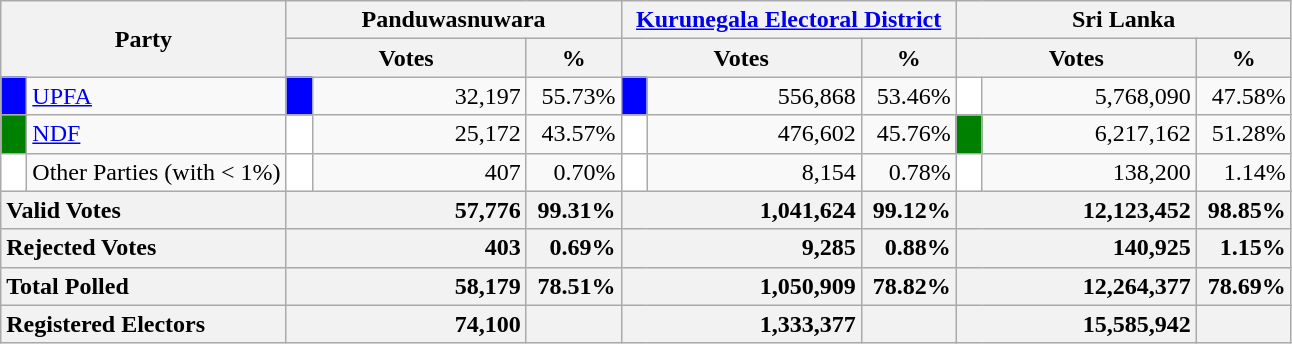<table class="wikitable">
<tr>
<th colspan="2" width="144px"rowspan="2">Party</th>
<th colspan="3" width="216px">Panduwasnuwara</th>
<th colspan="3" width="216px"><a href='#'>Kurunegala Electoral District</a></th>
<th colspan="3" width="216px">Sri Lanka</th>
</tr>
<tr>
<th colspan="2" width="144px">Votes</th>
<th>%</th>
<th colspan="2" width="144px">Votes</th>
<th>%</th>
<th colspan="2" width="144px">Votes</th>
<th>%</th>
</tr>
<tr>
<td style="background-color:blue;" width="10px"></td>
<td style="text-align:left;"><a href='#'>UPFA</a></td>
<td style="background-color:blue;" width="10px"></td>
<td style="text-align:right;">32,197</td>
<td style="text-align:right;">55.73%</td>
<td style="background-color:blue;" width="10px"></td>
<td style="text-align:right;">556,868</td>
<td style="text-align:right;">53.46%</td>
<td style="background-color:white;" width="10px"></td>
<td style="text-align:right;">5,768,090</td>
<td style="text-align:right;">47.58%</td>
</tr>
<tr>
<td style="background-color:green;" width="10px"></td>
<td style="text-align:left;"><a href='#'>NDF</a></td>
<td style="background-color:white;" width="10px"></td>
<td style="text-align:right;">25,172</td>
<td style="text-align:right;">43.57%</td>
<td style="background-color:white;" width="10px"></td>
<td style="text-align:right;">476,602</td>
<td style="text-align:right;">45.76%</td>
<td style="background-color:green;" width="10px"></td>
<td style="text-align:right;">6,217,162</td>
<td style="text-align:right;">51.28%</td>
</tr>
<tr>
<td style="background-color:white;" width="10px"></td>
<td style="text-align:left;">Other Parties (with < 1%)</td>
<td style="background-color:white;" width="10px"></td>
<td style="text-align:right;">407</td>
<td style="text-align:right;">0.70%</td>
<td style="background-color:white;" width="10px"></td>
<td style="text-align:right;">8,154</td>
<td style="text-align:right;">0.78%</td>
<td style="background-color:white;" width="10px"></td>
<td style="text-align:right;">138,200</td>
<td style="text-align:right;">1.14%</td>
</tr>
<tr>
<th colspan="2" width="144px"style="text-align:left;">Valid Votes</th>
<th style="text-align:right;"colspan="2" width="144px">57,776</th>
<th style="text-align:right;">99.31%</th>
<th style="text-align:right;"colspan="2" width="144px">1,041,624</th>
<th style="text-align:right;">99.12%</th>
<th style="text-align:right;"colspan="2" width="144px">12,123,452</th>
<th style="text-align:right;">98.85%</th>
</tr>
<tr>
<th colspan="2" width="144px"style="text-align:left;">Rejected Votes</th>
<th style="text-align:right;"colspan="2" width="144px">403</th>
<th style="text-align:right;">0.69%</th>
<th style="text-align:right;"colspan="2" width="144px">9,285</th>
<th style="text-align:right;">0.88%</th>
<th style="text-align:right;"colspan="2" width="144px">140,925</th>
<th style="text-align:right;">1.15%</th>
</tr>
<tr>
<th colspan="2" width="144px"style="text-align:left;">Total Polled</th>
<th style="text-align:right;"colspan="2" width="144px">58,179</th>
<th style="text-align:right;">78.51%</th>
<th style="text-align:right;"colspan="2" width="144px">1,050,909</th>
<th style="text-align:right;">78.82%</th>
<th style="text-align:right;"colspan="2" width="144px">12,264,377</th>
<th style="text-align:right;">78.69%</th>
</tr>
<tr>
<th colspan="2" width="144px"style="text-align:left;">Registered Electors</th>
<th style="text-align:right;"colspan="2" width="144px">74,100</th>
<th></th>
<th style="text-align:right;"colspan="2" width="144px">1,333,377</th>
<th></th>
<th style="text-align:right;"colspan="2" width="144px">15,585,942</th>
<th></th>
</tr>
</table>
